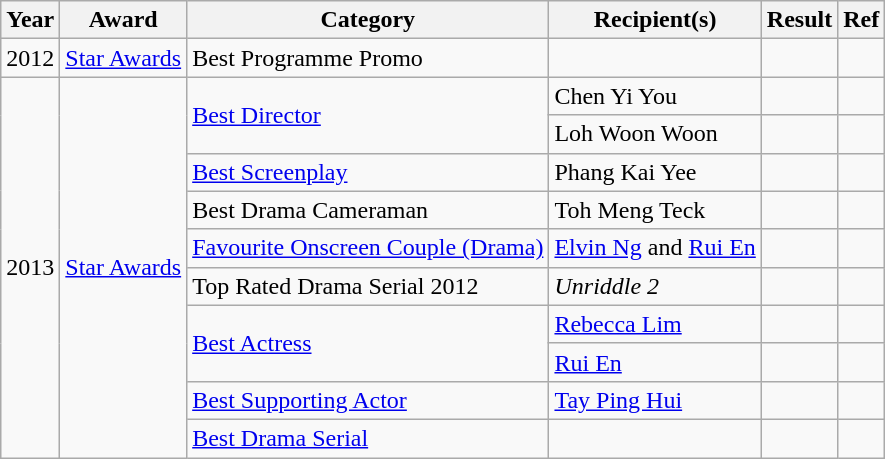<table class="wikitable">
<tr>
<th>Year</th>
<th>Award</th>
<th>Category</th>
<th>Recipient(s)</th>
<th>Result</th>
<th>Ref</th>
</tr>
<tr>
<td rowspan=1>2012</td>
<td rowspan=1><a href='#'>Star Awards</a></td>
<td>Best Programme Promo</td>
<td></td>
<td></td>
<td></td>
</tr>
<tr>
<td rowspan=10>2013</td>
<td rowspan=10><a href='#'>Star Awards</a></td>
<td rowspan="2"><a href='#'>Best Director</a></td>
<td>Chen Yi You</td>
<td></td>
<td></td>
</tr>
<tr>
<td>Loh Woon Woon</td>
<td></td>
<td></td>
</tr>
<tr>
<td><a href='#'>Best Screenplay</a></td>
<td>Phang Kai Yee</td>
<td></td>
<td></td>
</tr>
<tr>
<td>Best Drama Cameraman</td>
<td>Toh Meng Teck</td>
<td></td>
<td></td>
</tr>
<tr>
<td><a href='#'>Favourite Onscreen Couple (Drama)</a></td>
<td><a href='#'>Elvin Ng</a> and <a href='#'>Rui En</a></td>
<td></td>
<td></td>
</tr>
<tr>
<td>Top Rated Drama Serial 2012</td>
<td><em>Unriddle 2</em></td>
<td></td>
<td></td>
</tr>
<tr>
<td rowspan="2"><a href='#'>Best Actress</a></td>
<td><a href='#'>Rebecca Lim</a></td>
<td></td>
<td></td>
</tr>
<tr>
<td><a href='#'>Rui En</a></td>
<td></td>
<td></td>
</tr>
<tr>
<td><a href='#'>Best Supporting Actor</a></td>
<td><a href='#'>Tay Ping Hui</a></td>
<td></td>
<td></td>
</tr>
<tr>
<td><a href='#'>Best Drama Serial</a></td>
<td></td>
<td></td>
<td></td>
</tr>
</table>
